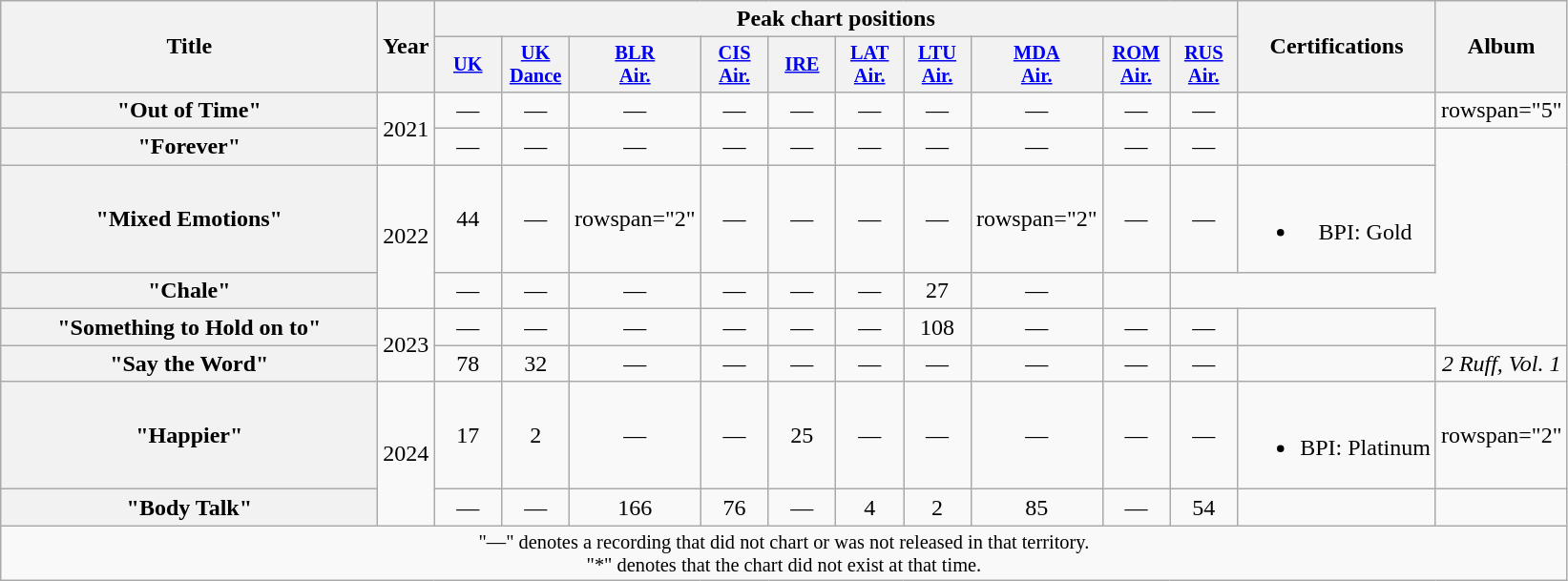<table class="wikitable plainrowheaders" style="text-align:center;">
<tr>
<th scope="col" rowspan="2" style="width:16em;">Title</th>
<th scope="col" rowspan="2" style="width:1em;">Year</th>
<th colspan="10" scope="col">Peak chart positions</th>
<th scope="col" rowspan="2">Certifications</th>
<th scope="col" rowspan="2">Album</th>
</tr>
<tr>
<th scope="col" style="width:3em;font-size:85%;"><a href='#'>UK</a><br></th>
<th scope="col" style="width:3em;font-size:85%;"><a href='#'>UK<br>Dance</a><br></th>
<th scope="col" style="width:3em;font-size:85%;"><a href='#'>BLR<br>Air.</a><br></th>
<th scope="col" style="width:3em;font-size:85%;"><a href='#'>CIS<br>Air.</a><br></th>
<th scope="col" style="width:3em;font-size:85%;"><a href='#'>IRE</a><br></th>
<th scope="col" style="width:3em;font-size:85%;"><a href='#'>LAT<br>Air.</a><br></th>
<th scope="col" style="width:3em;font-size:85%;"><a href='#'>LTU<br>Air.</a><br></th>
<th scope="col" style="width:3em;font-size:85%;"><a href='#'>MDA<br>Air.</a><br></th>
<th scope="col" style="width:3em;font-size:85%;"><a href='#'>ROM<br>Air.</a><br></th>
<th scope="col" style="width:3em;font-size:85%;"><a href='#'>RUS<br>Air.</a><br></th>
</tr>
<tr>
<th scope="row">"Out of Time"<br></th>
<td rowspan="2">2021</td>
<td>—</td>
<td>—</td>
<td>—</td>
<td>—</td>
<td>—</td>
<td>—</td>
<td>—</td>
<td>—</td>
<td>—</td>
<td>—</td>
<td></td>
<td>rowspan="5" </td>
</tr>
<tr>
<th scope="row">"Forever"<br></th>
<td>—</td>
<td>—</td>
<td>—</td>
<td>—</td>
<td>—</td>
<td>—</td>
<td>—</td>
<td>—</td>
<td>—</td>
<td>—</td>
<td></td>
</tr>
<tr>
<th scope="row">"Mixed Emotions"<br></th>
<td rowspan="2">2022</td>
<td>44</td>
<td>—</td>
<td>rowspan="2" </td>
<td>—</td>
<td>—</td>
<td>—</td>
<td>—</td>
<td>rowspan="2" </td>
<td>—</td>
<td>—</td>
<td><br><ul><li>BPI: Gold</li></ul></td>
</tr>
<tr>
<th scope="row">"Chale"<br></th>
<td>—</td>
<td>—</td>
<td>—</td>
<td>—</td>
<td>—</td>
<td>—</td>
<td>27</td>
<td>—</td>
<td></td>
</tr>
<tr>
<th scope="row">"Something to Hold on to"<br></th>
<td rowspan="2">2023</td>
<td>—</td>
<td>—</td>
<td>—</td>
<td>—</td>
<td>—</td>
<td>—</td>
<td>108</td>
<td>—</td>
<td>—</td>
<td>—</td>
<td></td>
</tr>
<tr>
<th scope="row">"Say the Word"<br></th>
<td>78</td>
<td>32</td>
<td>—</td>
<td>—</td>
<td>—</td>
<td>—</td>
<td>—</td>
<td>—</td>
<td>—</td>
<td>—</td>
<td></td>
<td><em>2 Ruff, Vol. 1</em></td>
</tr>
<tr>
<th scope="row">"Happier"<br></th>
<td rowspan="2">2024</td>
<td>17</td>
<td>2</td>
<td>—</td>
<td>—</td>
<td>25</td>
<td>—</td>
<td>—</td>
<td>—</td>
<td>—</td>
<td>—</td>
<td><br><ul><li>BPI: Platinum</li></ul></td>
<td>rowspan="2" </td>
</tr>
<tr>
<th scope="row">"Body Talk"<br></th>
<td>—</td>
<td>—</td>
<td>166</td>
<td>76</td>
<td>—</td>
<td>4</td>
<td>2</td>
<td>85</td>
<td>—</td>
<td>54</td>
<td></td>
</tr>
<tr>
<td colspan="14" style="font-size:85%">"—" denotes a recording that did not chart or was not released in that territory.<br> "*" denotes that the chart did not exist at that time.</td>
</tr>
</table>
